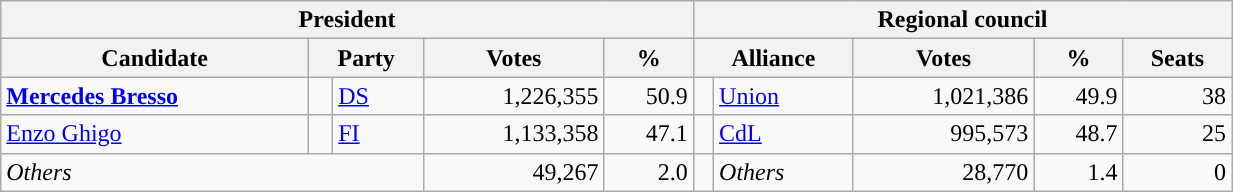<table class="wikitable" style="text-align:right; style="width=65%">
<tr>
<th colspan="5">President</th>
<th colspan="7">Regional council</th>
</tr>
<tr>
<th>Candidate</th>
<th colspan="2">Party</th>
<th>Votes</th>
<th>%</th>
<th colspan="2">Alliance</th>
<th>Votes</th>
<th>%</th>
<th>Seats</th>
</tr>
<tr>
<td style="text-align:left"><strong><a href='#'>Mercedes Bresso</a></strong></td>
<td></td>
<td style="text-align:left"><a href='#'>DS</a></td>
<td>1,226,355</td>
<td>50.9</td>
<td></td>
<td style="text-align:left"><a href='#'>Union</a></td>
<td>1,021,386</td>
<td>49.9</td>
<td>38</td>
</tr>
<tr>
<td style="text-align:left"><a href='#'>Enzo Ghigo</a></td>
<td></td>
<td style="text-align:left"><a href='#'>FI</a></td>
<td>1,133,358</td>
<td>47.1</td>
<td></td>
<td style="text-align:left"><a href='#'>CdL</a></td>
<td>995,573</td>
<td>48.7</td>
<td>25</td>
</tr>
<tr>
<td colspan="3" style="text-align:left"><em>Others</em></td>
<td>49,267</td>
<td>2.0</td>
<td></td>
<td style="text-align:left"><em>Others</em></td>
<td>28,770</td>
<td>1.4</td>
<td>0</td>
</tr>
</table>
